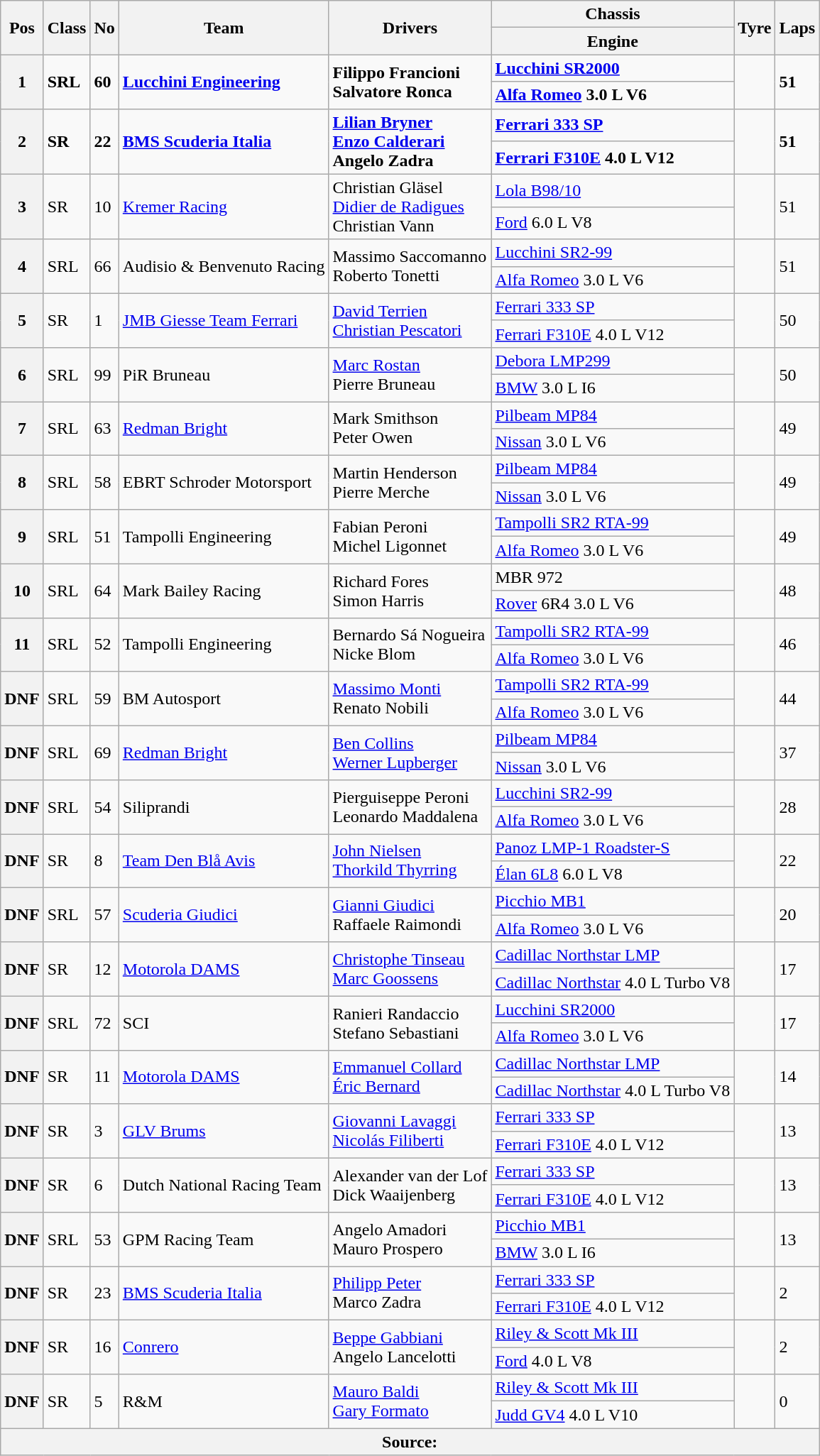<table class="wikitable">
<tr>
<th rowspan="2">Pos</th>
<th rowspan="2">Class</th>
<th rowspan="2">No</th>
<th rowspan="2">Team</th>
<th rowspan="2">Drivers</th>
<th>Chassis</th>
<th rowspan="2">Tyre</th>
<th rowspan="2">Laps</th>
</tr>
<tr>
<th>Engine</th>
</tr>
<tr>
<th rowspan="2">1</th>
<td rowspan="2"><strong>SRL</strong></td>
<td rowspan="2"><strong>60</strong></td>
<td rowspan="2"><strong> <a href='#'>Lucchini Engineering</a></strong></td>
<td rowspan="2"><strong> Filippo Francioni<br> Salvatore Ronca</strong></td>
<td><a href='#'><strong>Lucchini SR2000</strong></a></td>
<td rowspan="2"></td>
<td rowspan="2"><strong>51</strong></td>
</tr>
<tr>
<td><strong><a href='#'>Alfa Romeo</a> 3.0 L V6</strong></td>
</tr>
<tr>
<th rowspan="2">2</th>
<td rowspan="2"><strong>SR</strong></td>
<td rowspan="2"><strong>22</strong></td>
<td rowspan="2"><strong> <a href='#'>BMS Scuderia Italia</a></strong></td>
<td rowspan="2"><strong> <a href='#'>Lilian Bryner</a><br> <a href='#'>Enzo Calderari</a><br> Angelo Zadra</strong></td>
<td><strong><a href='#'>Ferrari 333 SP</a></strong></td>
<td rowspan="2"></td>
<td rowspan="2"><strong>51</strong></td>
</tr>
<tr>
<td><strong><a href='#'>Ferrari F310E</a> 4.0 L V12</strong></td>
</tr>
<tr>
<th rowspan="2">3</th>
<td rowspan="2">SR</td>
<td rowspan="2">10</td>
<td rowspan="2"> <a href='#'>Kremer Racing</a></td>
<td rowspan="2"> Christian Gläsel<br> <a href='#'>Didier de Radigues</a><br> Christian Vann</td>
<td><a href='#'>Lola B98/10</a></td>
<td rowspan="2"></td>
<td rowspan="2">51</td>
</tr>
<tr>
<td><a href='#'>Ford</a> 6.0 L V8</td>
</tr>
<tr>
<th rowspan="2">4</th>
<td rowspan="2">SRL</td>
<td rowspan="2">66</td>
<td rowspan="2"> Audisio & Benvenuto Racing</td>
<td rowspan="2"> Massimo Saccomanno<br> Roberto Tonetti</td>
<td><a href='#'>Lucchini SR2-99</a></td>
<td rowspan="2"></td>
<td rowspan="2">51</td>
</tr>
<tr>
<td><a href='#'>Alfa Romeo</a> 3.0 L V6</td>
</tr>
<tr>
<th rowspan="2">5</th>
<td rowspan="2">SR</td>
<td rowspan="2">1</td>
<td rowspan="2"> <a href='#'>JMB Giesse Team Ferrari</a></td>
<td rowspan="2"> <a href='#'>David Terrien</a><br> <a href='#'>Christian Pescatori</a></td>
<td><a href='#'>Ferrari 333 SP</a></td>
<td rowspan="2"></td>
<td rowspan="2">50</td>
</tr>
<tr>
<td><a href='#'>Ferrari F310E</a> 4.0 L V12</td>
</tr>
<tr>
<th rowspan="2">6</th>
<td rowspan="2">SRL</td>
<td rowspan="2">99</td>
<td rowspan="2"> PiR Bruneau</td>
<td rowspan="2"> <a href='#'>Marc Rostan</a><br> Pierre Bruneau</td>
<td><a href='#'>Debora LMP299</a></td>
<td rowspan="2"></td>
<td rowspan="2">50</td>
</tr>
<tr>
<td><a href='#'>BMW</a> 3.0 L I6</td>
</tr>
<tr>
<th rowspan="2">7</th>
<td rowspan="2">SRL</td>
<td rowspan="2">63</td>
<td rowspan="2"> <a href='#'>Redman Bright</a></td>
<td rowspan="2"> Mark Smithson<br> Peter Owen</td>
<td><a href='#'>Pilbeam MP84</a></td>
<td rowspan="2"></td>
<td rowspan="2">49</td>
</tr>
<tr>
<td><a href='#'>Nissan</a> 3.0 L V6</td>
</tr>
<tr>
<th rowspan="2">8</th>
<td rowspan="2">SRL</td>
<td rowspan="2">58</td>
<td rowspan="2"> EBRT Schroder Motorsport</td>
<td rowspan="2"> Martin Henderson<br> Pierre Merche</td>
<td><a href='#'>Pilbeam MP84</a></td>
<td rowspan="2"></td>
<td rowspan="2">49</td>
</tr>
<tr>
<td><a href='#'>Nissan</a> 3.0 L V6</td>
</tr>
<tr>
<th rowspan="2">9</th>
<td rowspan="2">SRL</td>
<td rowspan="2">51</td>
<td rowspan="2"> Tampolli Engineering</td>
<td rowspan="2"> Fabian Peroni<br> Michel Ligonnet</td>
<td><a href='#'>Tampolli SR2 RTA-99</a></td>
<td rowspan="2"></td>
<td rowspan="2">49</td>
</tr>
<tr>
<td><a href='#'>Alfa Romeo</a> 3.0 L V6</td>
</tr>
<tr>
<th rowspan="2">10</th>
<td rowspan="2">SRL</td>
<td rowspan="2">64</td>
<td rowspan="2"> Mark Bailey Racing</td>
<td rowspan="2"> Richard Fores<br> Simon Harris</td>
<td>MBR 972</td>
<td rowspan="2"></td>
<td rowspan="2">48</td>
</tr>
<tr>
<td><a href='#'>Rover</a> 6R4 3.0 L V6</td>
</tr>
<tr>
<th rowspan="2">11</th>
<td rowspan="2">SRL</td>
<td rowspan="2">52</td>
<td rowspan="2"> Tampolli Engineering</td>
<td rowspan="2"> Bernardo Sá Nogueira<br> Nicke Blom</td>
<td><a href='#'>Tampolli SR2 RTA-99</a></td>
<td rowspan="2"></td>
<td rowspan="2">46</td>
</tr>
<tr>
<td><a href='#'>Alfa Romeo</a> 3.0 L V6</td>
</tr>
<tr>
<th rowspan="2">DNF</th>
<td rowspan="2">SRL</td>
<td rowspan="2">59</td>
<td rowspan="2"> BM Autosport</td>
<td rowspan="2"> <a href='#'>Massimo Monti</a><br> Renato Nobili</td>
<td><a href='#'>Tampolli SR2 RTA-99</a></td>
<td rowspan="2"></td>
<td rowspan="2">44</td>
</tr>
<tr>
<td><a href='#'>Alfa Romeo</a> 3.0 L V6</td>
</tr>
<tr>
<th rowspan="2">DNF</th>
<td rowspan="2">SRL</td>
<td rowspan="2">69</td>
<td rowspan="2"> <a href='#'>Redman Bright</a></td>
<td rowspan="2"> <a href='#'>Ben Collins</a><br> <a href='#'>Werner Lupberger</a></td>
<td><a href='#'>Pilbeam MP84</a></td>
<td rowspan="2"></td>
<td rowspan="2">37</td>
</tr>
<tr>
<td><a href='#'>Nissan</a> 3.0 L V6</td>
</tr>
<tr>
<th rowspan="2">DNF</th>
<td rowspan="2">SRL</td>
<td rowspan="2">54</td>
<td rowspan="2"> Siliprandi</td>
<td rowspan="2"> Pierguiseppe Peroni<br> Leonardo Maddalena</td>
<td><a href='#'>Lucchini SR2-99</a></td>
<td rowspan="2"></td>
<td rowspan="2">28</td>
</tr>
<tr>
<td><a href='#'>Alfa Romeo</a> 3.0 L V6</td>
</tr>
<tr>
<th rowspan="2">DNF</th>
<td rowspan="2">SR</td>
<td rowspan="2">8</td>
<td rowspan="2"> <a href='#'>Team Den Blå Avis</a></td>
<td rowspan="2"> <a href='#'>John Nielsen</a><br> <a href='#'>Thorkild Thyrring</a></td>
<td><a href='#'>Panoz LMP-1 Roadster-S</a></td>
<td rowspan="2"></td>
<td rowspan="2">22</td>
</tr>
<tr>
<td><a href='#'>Élan 6L8</a> 6.0 L V8</td>
</tr>
<tr>
<th rowspan="2">DNF</th>
<td rowspan="2">SRL</td>
<td rowspan="2">57</td>
<td rowspan="2"> <a href='#'>Scuderia Giudici</a></td>
<td rowspan="2"> <a href='#'>Gianni Giudici</a><br> Raffaele Raimondi</td>
<td><a href='#'>Picchio MB1</a></td>
<td rowspan="2"></td>
<td rowspan="2">20</td>
</tr>
<tr>
<td><a href='#'>Alfa Romeo</a> 3.0 L V6</td>
</tr>
<tr>
<th rowspan="2">DNF</th>
<td rowspan="2">SR</td>
<td rowspan="2">12</td>
<td rowspan="2"> <a href='#'>Motorola DAMS</a></td>
<td rowspan="2"> <a href='#'>Christophe Tinseau</a><br> <a href='#'>Marc Goossens</a></td>
<td><a href='#'>Cadillac Northstar LMP</a></td>
<td rowspan="2"></td>
<td rowspan="2">17</td>
</tr>
<tr>
<td><a href='#'>Cadillac Northstar</a> 4.0 L Turbo V8</td>
</tr>
<tr>
<th rowspan="2">DNF</th>
<td rowspan="2">SRL</td>
<td rowspan="2">72</td>
<td rowspan="2"> SCI</td>
<td rowspan="2"> Ranieri Randaccio<br> Stefano Sebastiani</td>
<td><a href='#'>Lucchini SR2000</a></td>
<td rowspan="2"></td>
<td rowspan="2">17</td>
</tr>
<tr>
<td><a href='#'>Alfa Romeo</a> 3.0 L V6</td>
</tr>
<tr>
<th rowspan="2">DNF</th>
<td rowspan="2">SR</td>
<td rowspan="2">11</td>
<td rowspan="2"> <a href='#'>Motorola DAMS</a></td>
<td rowspan="2"> <a href='#'>Emmanuel Collard</a><br> <a href='#'>Éric Bernard</a></td>
<td><a href='#'>Cadillac Northstar LMP</a></td>
<td rowspan="2"></td>
<td rowspan="2">14</td>
</tr>
<tr>
<td><a href='#'>Cadillac Northstar</a> 4.0 L Turbo V8</td>
</tr>
<tr>
<th rowspan="2">DNF</th>
<td rowspan="2">SR</td>
<td rowspan="2">3</td>
<td rowspan="2"> <a href='#'>GLV Brums</a></td>
<td rowspan="2"> <a href='#'>Giovanni Lavaggi</a><br> <a href='#'>Nicolás Filiberti</a></td>
<td><a href='#'>Ferrari 333 SP</a></td>
<td rowspan="2"></td>
<td rowspan="2">13</td>
</tr>
<tr>
<td><a href='#'>Ferrari F310E</a> 4.0 L V12</td>
</tr>
<tr>
<th rowspan="2">DNF</th>
<td rowspan="2">SR</td>
<td rowspan="2">6</td>
<td rowspan="2"> Dutch National Racing Team</td>
<td rowspan="2"> Alexander van der Lof<br> Dick Waaijenberg</td>
<td><a href='#'>Ferrari 333 SP</a></td>
<td rowspan="2"></td>
<td rowspan="2">13</td>
</tr>
<tr>
<td><a href='#'>Ferrari F310E</a> 4.0 L V12</td>
</tr>
<tr>
<th rowspan="2">DNF</th>
<td rowspan="2">SRL</td>
<td rowspan="2">53</td>
<td rowspan="2"> GPM Racing Team</td>
<td rowspan="2"> Angelo Amadori<br> Mauro Prospero</td>
<td><a href='#'>Picchio MB1</a></td>
<td rowspan="2"></td>
<td rowspan="2">13</td>
</tr>
<tr>
<td><a href='#'>BMW</a> 3.0 L I6</td>
</tr>
<tr>
<th rowspan="2">DNF</th>
<td rowspan="2">SR</td>
<td rowspan="2">23</td>
<td rowspan="2"> <a href='#'>BMS Scuderia Italia</a></td>
<td rowspan="2"> <a href='#'>Philipp Peter</a><br> Marco Zadra</td>
<td><a href='#'>Ferrari 333 SP</a></td>
<td rowspan="2"></td>
<td rowspan="2">2</td>
</tr>
<tr>
<td><a href='#'>Ferrari F310E</a> 4.0 L V12</td>
</tr>
<tr>
<th rowspan="2">DNF</th>
<td rowspan="2">SR</td>
<td rowspan="2">16</td>
<td rowspan="2"> <a href='#'>Conrero</a></td>
<td rowspan="2"> <a href='#'>Beppe Gabbiani</a><br> Angelo Lancelotti</td>
<td><a href='#'>Riley & Scott Mk III</a></td>
<td rowspan="2"></td>
<td rowspan="2">2</td>
</tr>
<tr>
<td><a href='#'>Ford</a> 4.0 L V8</td>
</tr>
<tr>
<th rowspan="2">DNF</th>
<td rowspan="2">SR</td>
<td rowspan="2">5</td>
<td rowspan="2"> R&M</td>
<td rowspan="2"> <a href='#'>Mauro Baldi</a><br> <a href='#'>Gary Formato</a></td>
<td><a href='#'>Riley & Scott Mk III</a></td>
<td rowspan="2"></td>
<td rowspan="2">0</td>
</tr>
<tr>
<td><a href='#'>Judd GV4</a> 4.0 L V10</td>
</tr>
<tr>
<th colspan="8">Source:</th>
</tr>
</table>
